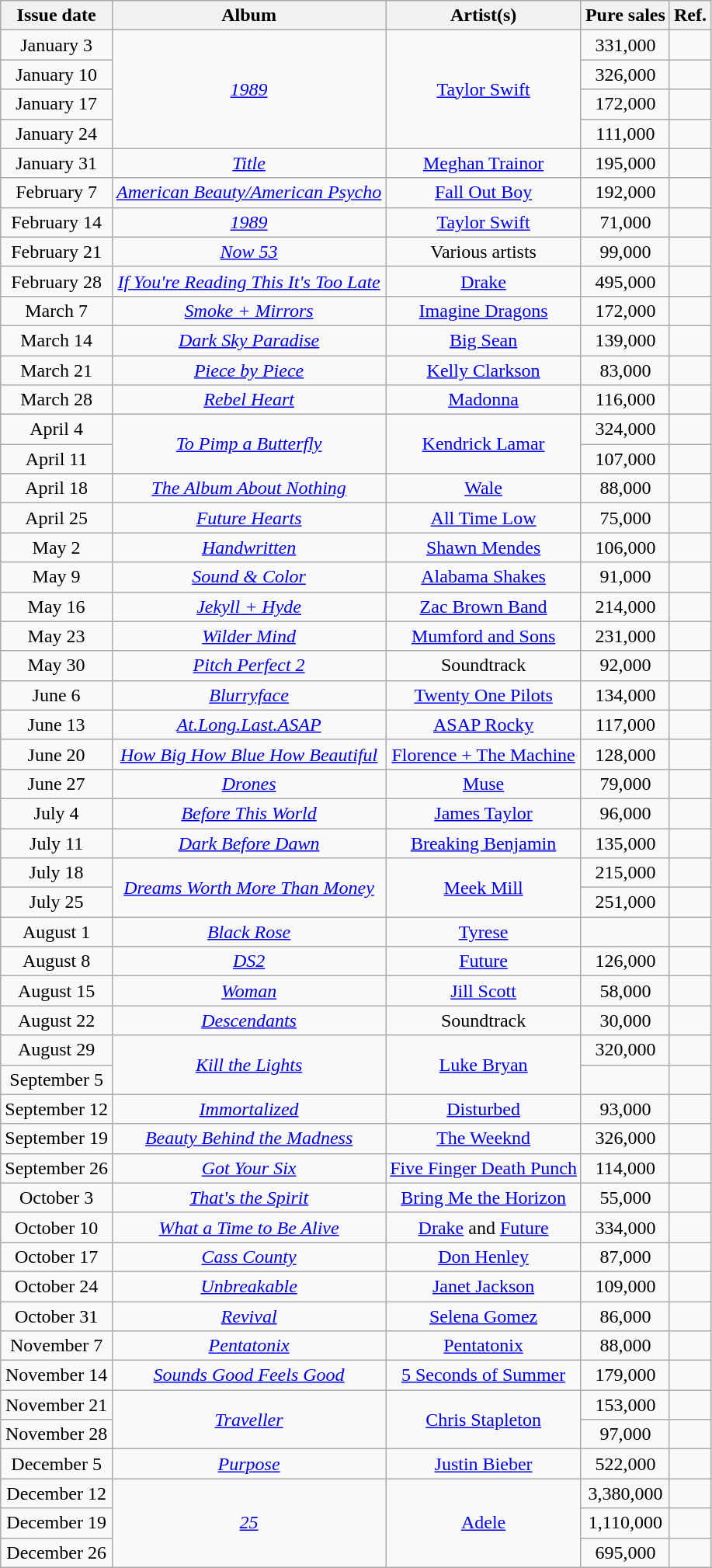<table class="wikitable sortable" style="text-align:center;">
<tr>
<th scope="col">Issue date</th>
<th scope="col">Album</th>
<th scope="col">Artist(s)</th>
<th scope="col">Pure sales</th>
<th scope="col">Ref.</th>
</tr>
<tr>
<td scope="row">January 3</td>
<td rowspan="4"><em><a href='#'>1989</a></em></td>
<td rowspan="4"><a href='#'>Taylor Swift</a></td>
<td rowspan="1">331,000</td>
<td></td>
</tr>
<tr>
<td scope="row">January 10</td>
<td rowspan="1">326,000</td>
<td></td>
</tr>
<tr>
<td scope="row">January 17</td>
<td rowspan="1">172,000</td>
<td></td>
</tr>
<tr>
<td scope="row">January 24</td>
<td rowspan="1">111,000</td>
<td></td>
</tr>
<tr>
<td scope="row">January 31</td>
<td><em><a href='#'>Title</a></em></td>
<td><a href='#'>Meghan Trainor</a></td>
<td>195,000</td>
<td></td>
</tr>
<tr>
<td scope="row">February 7</td>
<td><em><a href='#'>American Beauty/American Psycho</a></em></td>
<td><a href='#'>Fall Out Boy</a></td>
<td>192,000</td>
<td></td>
</tr>
<tr>
<td scope="row">February 14</td>
<td><em><a href='#'>1989</a></em></td>
<td><a href='#'>Taylor Swift</a></td>
<td>71,000</td>
<td></td>
</tr>
<tr>
<td scope="row">February 21</td>
<td><em><a href='#'>Now 53</a></em></td>
<td>Various artists</td>
<td>99,000</td>
<td></td>
</tr>
<tr>
<td scope="row">February 28</td>
<td><em><a href='#'>If You're Reading This It's Too Late</a></em></td>
<td><a href='#'>Drake</a></td>
<td>495,000</td>
<td></td>
</tr>
<tr>
<td scope="row">March 7</td>
<td><em><a href='#'>Smoke + Mirrors</a></em></td>
<td><a href='#'>Imagine Dragons</a></td>
<td>172,000</td>
<td></td>
</tr>
<tr>
<td scope="row">March 14</td>
<td><em><a href='#'>Dark Sky Paradise</a></em></td>
<td><a href='#'>Big Sean</a></td>
<td>139,000</td>
<td></td>
</tr>
<tr>
<td scope="row">March 21</td>
<td><em><a href='#'>Piece by Piece</a></em></td>
<td><a href='#'>Kelly Clarkson</a></td>
<td>83,000</td>
<td></td>
</tr>
<tr>
<td scope="row">March 28</td>
<td><em><a href='#'>Rebel Heart</a></em></td>
<td><a href='#'>Madonna</a></td>
<td>116,000</td>
<td></td>
</tr>
<tr>
<td scope="row">April 4</td>
<td rowspan="2"><em><a href='#'>To Pimp a Butterfly</a></em></td>
<td rowspan="2"><a href='#'>Kendrick Lamar</a></td>
<td rowspan="1">324,000</td>
<td></td>
</tr>
<tr>
<td scope="row">April 11</td>
<td rowspan="1">107,000</td>
<td></td>
</tr>
<tr>
<td scope="row">April 18</td>
<td><em><a href='#'>The Album About Nothing</a></em></td>
<td><a href='#'>Wale</a></td>
<td>88,000</td>
<td></td>
</tr>
<tr>
<td scope="row">April 25</td>
<td><em><a href='#'>Future Hearts</a></em></td>
<td><a href='#'>All Time Low</a></td>
<td>75,000</td>
<td></td>
</tr>
<tr>
<td scope="row">May 2</td>
<td><em><a href='#'>Handwritten</a></em></td>
<td><a href='#'>Shawn Mendes</a></td>
<td>106,000</td>
<td></td>
</tr>
<tr>
<td scope="row">May 9</td>
<td><em><a href='#'>Sound & Color</a></em></td>
<td><a href='#'>Alabama Shakes</a></td>
<td>91,000</td>
<td></td>
</tr>
<tr>
<td scope="row">May 16</td>
<td><em><a href='#'>Jekyll + Hyde</a></em></td>
<td><a href='#'>Zac Brown Band</a></td>
<td>214,000</td>
<td></td>
</tr>
<tr>
<td scope="row">May 23</td>
<td><em><a href='#'>Wilder Mind</a></em></td>
<td><a href='#'>Mumford and Sons</a></td>
<td>231,000</td>
<td></td>
</tr>
<tr>
<td scope="row">May 30</td>
<td><em><a href='#'>Pitch Perfect 2</a></em></td>
<td>Soundtrack</td>
<td>92,000</td>
<td></td>
</tr>
<tr>
<td scope="row">June 6</td>
<td><em><a href='#'>Blurryface</a></em></td>
<td><a href='#'>Twenty One Pilots</a></td>
<td>134,000</td>
<td></td>
</tr>
<tr>
<td scope="row">June 13</td>
<td><em><a href='#'>At.Long.Last.ASAP</a></em></td>
<td><a href='#'>ASAP Rocky</a></td>
<td>117,000</td>
<td></td>
</tr>
<tr>
<td scope="row">June 20</td>
<td><em><a href='#'>How Big How Blue How Beautiful</a></em></td>
<td><a href='#'>Florence + The Machine</a></td>
<td>128,000</td>
<td></td>
</tr>
<tr>
<td scope="row">June 27</td>
<td><em><a href='#'>Drones</a></em></td>
<td><a href='#'>Muse</a></td>
<td>79,000</td>
<td></td>
</tr>
<tr>
<td scope="row">July 4</td>
<td><em><a href='#'>Before This World</a></em></td>
<td><a href='#'>James Taylor</a></td>
<td>96,000</td>
<td></td>
</tr>
<tr>
<td scope="row">July 11</td>
<td><em><a href='#'>Dark Before Dawn</a></em></td>
<td><a href='#'>Breaking Benjamin</a></td>
<td>135,000</td>
<td></td>
</tr>
<tr>
<td scope="row">July 18</td>
<td rowspan="2"><em><a href='#'>Dreams Worth More Than Money</a></em></td>
<td rowspan="2"><a href='#'>Meek Mill</a></td>
<td rowspan="1">215,000</td>
<td></td>
</tr>
<tr>
<td scope="row">July 25</td>
<td rowspan="1">251,000</td>
<td></td>
</tr>
<tr>
<td scope="row">August 1</td>
<td><em><a href='#'>Black Rose</a></em></td>
<td><a href='#'>Tyrese</a></td>
<td></td>
<td></td>
</tr>
<tr>
<td>August 8</td>
<td><em><a href='#'>DS2</a></em></td>
<td><a href='#'>Future</a></td>
<td>126,000</td>
<td></td>
</tr>
<tr>
<td scope="row">August 15</td>
<td><em><a href='#'>Woman</a></em></td>
<td><a href='#'>Jill Scott</a></td>
<td>58,000</td>
<td></td>
</tr>
<tr>
<td scope="row">August 22</td>
<td><em><a href='#'>Descendants</a></em></td>
<td>Soundtrack</td>
<td>30,000</td>
<td></td>
</tr>
<tr>
<td scope="row">August 29</td>
<td rowspan="2"><em><a href='#'>Kill the Lights</a></em></td>
<td rowspan="2"><a href='#'>Luke Bryan</a></td>
<td rowspan="1">320,000</td>
<td></td>
</tr>
<tr>
<td scope="row">September 5</td>
<td></td>
<td></td>
</tr>
<tr>
<td scope="row">September 12</td>
<td><em><a href='#'>Immortalized</a></em></td>
<td><a href='#'>Disturbed</a></td>
<td>93,000</td>
<td></td>
</tr>
<tr>
<td scope="row">September 19</td>
<td><em><a href='#'>Beauty Behind the Madness</a></em></td>
<td><a href='#'>The Weeknd</a></td>
<td>326,000</td>
<td></td>
</tr>
<tr>
<td scope="row">September 26</td>
<td><em><a href='#'>Got Your Six</a></em></td>
<td><a href='#'>Five Finger Death Punch</a></td>
<td>114,000</td>
<td></td>
</tr>
<tr>
<td scope="row">October 3</td>
<td><em><a href='#'>That's the Spirit</a></em></td>
<td><a href='#'>Bring Me the Horizon</a></td>
<td>55,000</td>
<td></td>
</tr>
<tr>
<td scope="row">October 10</td>
<td><em><a href='#'>What a Time to Be Alive</a></em></td>
<td><a href='#'>Drake</a> and <a href='#'>Future</a></td>
<td>334,000</td>
<td></td>
</tr>
<tr>
<td scope="row">October 17</td>
<td><em><a href='#'>Cass County</a></em></td>
<td><a href='#'>Don Henley</a></td>
<td>87,000</td>
<td></td>
</tr>
<tr>
<td scope="row">October 24</td>
<td><em><a href='#'>Unbreakable</a></em></td>
<td><a href='#'>Janet Jackson</a></td>
<td>109,000</td>
<td></td>
</tr>
<tr>
<td scope="row">October 31</td>
<td><em><a href='#'>Revival</a></em></td>
<td><a href='#'>Selena Gomez</a></td>
<td>86,000</td>
<td></td>
</tr>
<tr>
<td scope="row">November 7</td>
<td><em><a href='#'>Pentatonix</a></em></td>
<td><a href='#'>Pentatonix</a></td>
<td>88,000</td>
<td></td>
</tr>
<tr>
<td scope="row">November 14</td>
<td><em><a href='#'>Sounds Good Feels Good</a></em></td>
<td><a href='#'>5 Seconds of Summer</a></td>
<td>179,000</td>
<td></td>
</tr>
<tr>
<td scope="row">November 21</td>
<td rowspan="2"><em><a href='#'>Traveller</a></em></td>
<td rowspan="2"><a href='#'>Chris Stapleton</a></td>
<td rowspan="1">153,000</td>
<td></td>
</tr>
<tr>
<td scope="row">November 28</td>
<td rowspan="1">97,000</td>
<td></td>
</tr>
<tr>
<td scope="row">December 5</td>
<td><em><a href='#'>Purpose</a></em></td>
<td><a href='#'>Justin Bieber</a></td>
<td>522,000</td>
<td></td>
</tr>
<tr>
<td scope="row">December 12</td>
<td rowspan="3"><em><a href='#'>25</a></em></td>
<td rowspan="3"><a href='#'>Adele</a></td>
<td rowspan="1">3,380,000</td>
<td></td>
</tr>
<tr>
<td scope="row">December 19</td>
<td rowspan="1">1,110,000</td>
<td></td>
</tr>
<tr>
<td scope="row">December 26</td>
<td rowspan="1">695,000</td>
<td></td>
</tr>
</table>
